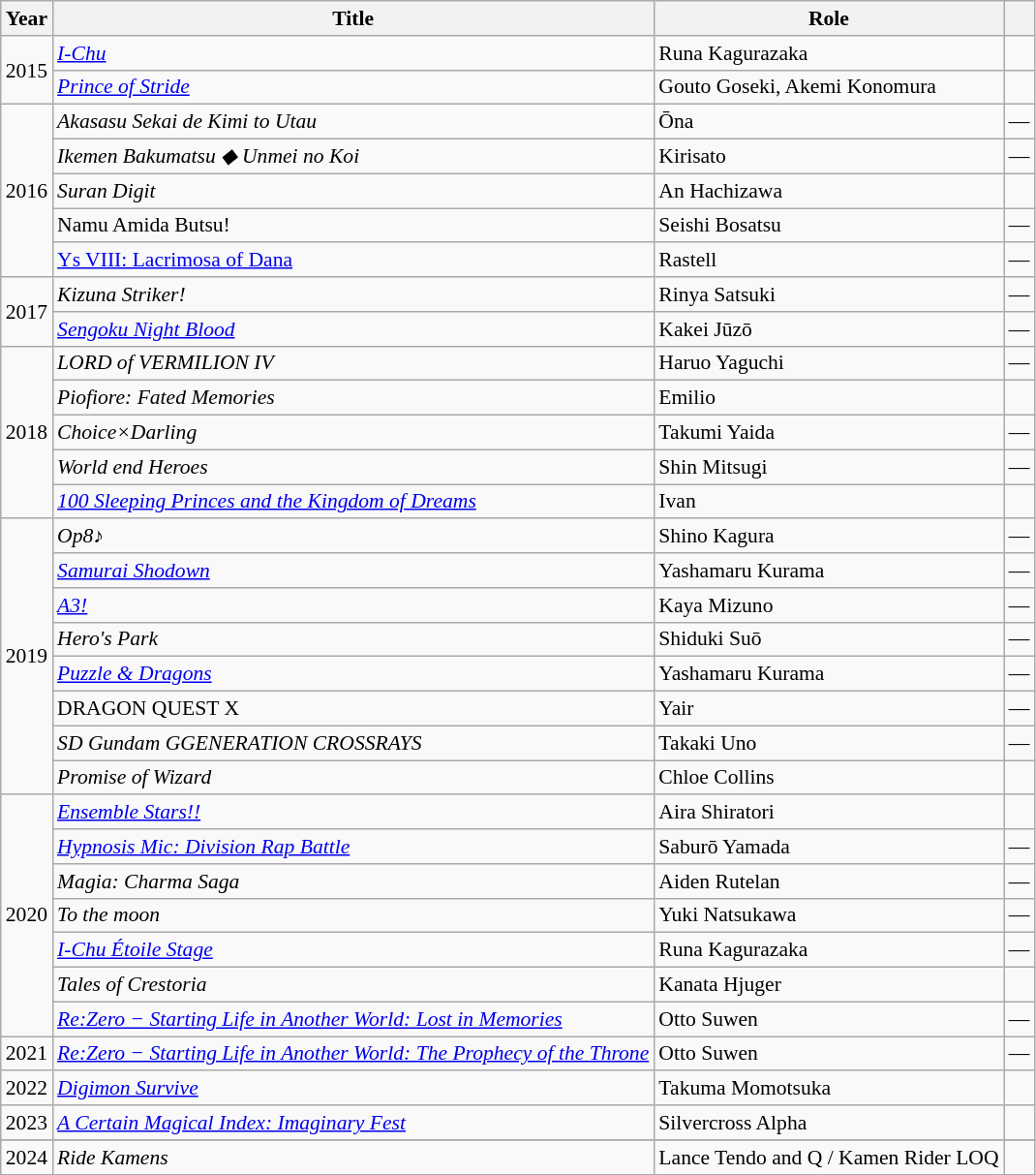<table class="wikitable" style="font-size: 90%;">
<tr>
<th>Year</th>
<th>Title</th>
<th>Role</th>
<th class="unsortable"></th>
</tr>
<tr>
<td rowspan = 2>2015</td>
<td><em><a href='#'>I-Chu</a></em></td>
<td>Runa Kagurazaka</td>
<td></td>
</tr>
<tr>
<td><em><a href='#'>Prince of Stride</a></em></td>
<td>Gouto Goseki, Akemi Konomura</td>
<td></td>
</tr>
<tr>
<td rowspan="5">2016</td>
<td><em>Akasasu Sekai de Kimi to Utau</em></td>
<td>Ōna</td>
<td>—</td>
</tr>
<tr>
<td><em>Ikemen Bakumatsu ◆ Unmei no Koi</em></td>
<td>Kirisato</td>
<td>—</td>
</tr>
<tr>
<td><em>Suran Digit</em></td>
<td>An Hachizawa</td>
<td></td>
</tr>
<tr>
<td>Namu Amida Butsu!</td>
<td>Seishi Bosatsu</td>
<td>—</td>
</tr>
<tr>
<td><a href='#'>Ys VIII: Lacrimosa of Dana</a></td>
<td>Rastell</td>
<td>—</td>
</tr>
<tr>
<td rowspan="2">2017</td>
<td><em>Kizuna Striker!</em></td>
<td>Rinya Satsuki</td>
<td>—</td>
</tr>
<tr>
<td><em><a href='#'>Sengoku Night Blood</a></em></td>
<td>Kakei Jūzō</td>
<td>—</td>
</tr>
<tr>
<td rowspan=5>2018</td>
<td><em>LORD of VERMILION IV</em></td>
<td>Haruo Yaguchi</td>
<td>—</td>
</tr>
<tr>
<td><em>Piofiore: Fated Memories</em></td>
<td>Emilio</td>
<td></td>
</tr>
<tr>
<td><em>Choice×Darling</em></td>
<td>Takumi Yaida</td>
<td>—</td>
</tr>
<tr>
<td><em>World end Heroes</em></td>
<td>Shin Mitsugi</td>
<td>—</td>
</tr>
<tr>
<td><em><a href='#'>100 Sleeping Princes and the Kingdom of Dreams</a></em></td>
<td>Ivan</td>
<td></td>
</tr>
<tr>
<td rowspan=8>2019</td>
<td><em>Op8♪</em></td>
<td>Shino Kagura</td>
<td>—</td>
</tr>
<tr>
<td><em><a href='#'>Samurai Shodown</a></em></td>
<td>Yashamaru Kurama</td>
<td>—</td>
</tr>
<tr>
<td><em><a href='#'>A3!</a></em></td>
<td>Kaya Mizuno</td>
<td>—</td>
</tr>
<tr>
<td><em>Hero's Park</em></td>
<td>Shiduki Suō</td>
<td>—</td>
</tr>
<tr>
<td><em><a href='#'>Puzzle & Dragons</a></em></td>
<td>Yashamaru Kurama</td>
<td>—</td>
</tr>
<tr>
<td>DRAGON QUEST X</td>
<td>Yair</td>
<td>—</td>
</tr>
<tr>
<td><em>SD Gundam GGENERATION CROSSRAYS</em></td>
<td>Takaki Uno</td>
<td>—</td>
</tr>
<tr>
<td><em>Promise of Wizard</em></td>
<td>Chloe Collins</td>
<td></td>
</tr>
<tr>
<td rowspan=7>2020</td>
<td><em><a href='#'>Ensemble Stars!!</a></em></td>
<td>Aira Shiratori</td>
<td></td>
</tr>
<tr>
<td><em><a href='#'>Hypnosis Mic: Division Rap Battle</a></em></td>
<td>Saburō Yamada</td>
<td>—</td>
</tr>
<tr>
<td><em>Magia: Charma Saga</em></td>
<td>Aiden Rutelan</td>
<td>—</td>
</tr>
<tr>
<td><em>To the moon</em></td>
<td>Yuki Natsukawa</td>
<td>—</td>
</tr>
<tr>
<td><em><a href='#'>I-Chu Étoile Stage</a></em></td>
<td>Runa Kagurazaka</td>
<td>—</td>
</tr>
<tr>
<td><em>Tales of Crestoria</em></td>
<td>Kanata Hjuger</td>
<td></td>
</tr>
<tr>
<td><em><a href='#'>Re:Zero − Starting Life in Another World: Lost in Memories</a></em></td>
<td>Otto Suwen</td>
<td>—</td>
</tr>
<tr>
<td rowspan=1>2021</td>
<td><em><a href='#'>Re:Zero − Starting Life in Another World: The Prophecy of the Throne</a></em></td>
<td>Otto Suwen</td>
<td>—</td>
</tr>
<tr>
<td rowspan=1>2022</td>
<td><em><a href='#'>Digimon Survive</a></em></td>
<td>Takuma Momotsuka</td>
<td></td>
</tr>
<tr>
<td>2023</td>
<td><em><a href='#'>A Certain Magical Index: Imaginary Fest</a></em></td>
<td>Silvercross Alpha</td>
<td></td>
</tr>
<tr>
</tr>
<tr>
<td>2024</td>
<td><em>Ride Kamens</em></td>
<td>Lance Tendo and Q / Kamen Rider LOQ</td>
<td></td>
</tr>
</table>
